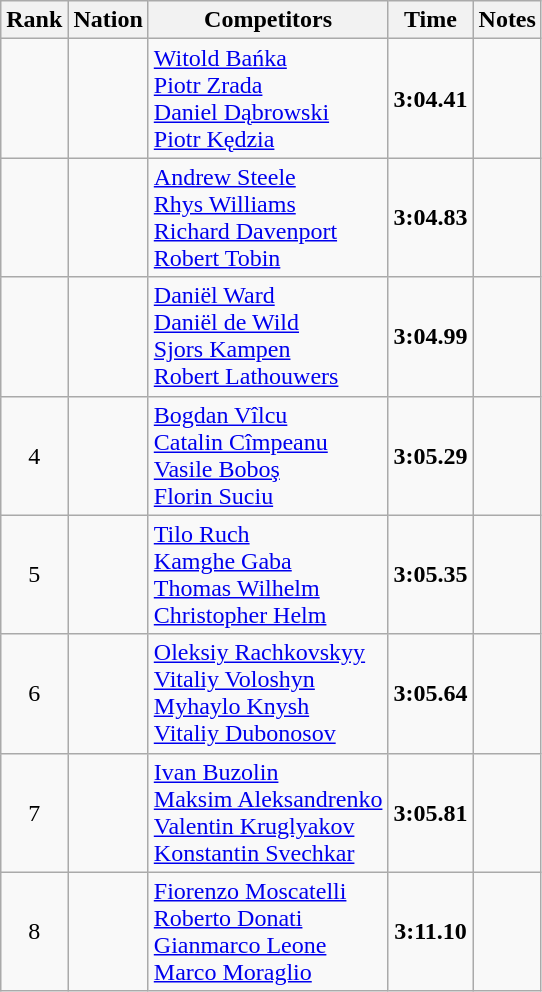<table class="wikitable sortable" style="text-align:center">
<tr>
<th>Rank</th>
<th>Nation</th>
<th>Competitors</th>
<th>Time</th>
<th>Notes</th>
</tr>
<tr>
<td></td>
<td align=left></td>
<td align=left><a href='#'>Witold Bańka</a><br><a href='#'>Piotr Zrada</a><br><a href='#'>Daniel Dąbrowski</a><br><a href='#'>Piotr Kędzia</a></td>
<td><strong>3:04.41</strong></td>
<td></td>
</tr>
<tr>
<td></td>
<td align=left></td>
<td align=left><a href='#'>Andrew Steele</a><br><a href='#'>Rhys Williams</a><br><a href='#'>Richard Davenport</a><br><a href='#'>Robert Tobin</a></td>
<td><strong>3:04.83</strong></td>
<td></td>
</tr>
<tr>
<td></td>
<td align=left></td>
<td align=left><a href='#'>Daniël Ward</a><br><a href='#'>Daniël de Wild</a><br><a href='#'>Sjors Kampen</a><br><a href='#'>Robert Lathouwers</a></td>
<td><strong>3:04.99</strong></td>
<td></td>
</tr>
<tr>
<td>4</td>
<td align=left></td>
<td align=left><a href='#'>Bogdan Vîlcu</a><br><a href='#'>Catalin Cîmpeanu</a><br><a href='#'>Vasile Boboş</a><br><a href='#'>Florin Suciu</a></td>
<td><strong>3:05.29</strong></td>
<td></td>
</tr>
<tr>
<td>5</td>
<td align=left></td>
<td align=left><a href='#'>Tilo Ruch</a><br><a href='#'>Kamghe Gaba</a><br><a href='#'>Thomas Wilhelm</a><br><a href='#'>Christopher Helm</a></td>
<td><strong>3:05.35</strong></td>
<td></td>
</tr>
<tr>
<td>6</td>
<td align=left></td>
<td align=left><a href='#'>Oleksiy Rachkovskyy</a><br><a href='#'>Vitaliy Voloshyn</a><br><a href='#'>Myhaylo Knysh</a><br><a href='#'>Vitaliy Dubonosov</a></td>
<td><strong>3:05.64</strong></td>
<td></td>
</tr>
<tr>
<td>7</td>
<td align=left></td>
<td align=left><a href='#'>Ivan Buzolin</a><br><a href='#'>Maksim Aleksandrenko</a><br><a href='#'>Valentin Kruglyakov</a><br><a href='#'>Konstantin Svechkar</a></td>
<td><strong>3:05.81</strong></td>
<td></td>
</tr>
<tr>
<td>8</td>
<td align=left></td>
<td align=left><a href='#'>Fiorenzo Moscatelli</a><br><a href='#'>Roberto Donati</a><br><a href='#'>Gianmarco Leone</a><br><a href='#'>Marco Moraglio</a></td>
<td><strong>3:11.10</strong></td>
<td></td>
</tr>
</table>
